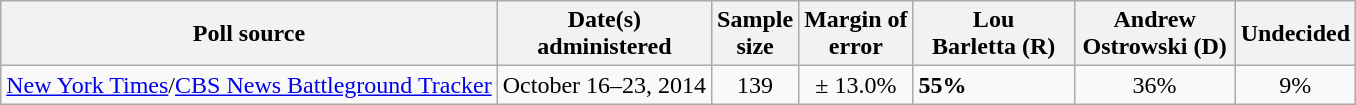<table class="wikitable">
<tr>
<th>Poll source</th>
<th>Date(s)<br>administered</th>
<th>Sample<br>size</th>
<th>Margin of<br>error</th>
<th style="width:100px;">Lou<br>Barletta (R)</th>
<th style="width:100px;">Andrew<br>Ostrowski (D)</th>
<th>Undecided</th>
</tr>
<tr>
<td><a href='#'>New York Times</a>/<a href='#'>CBS News Battleground Tracker</a></td>
<td align=center>October 16–23, 2014</td>
<td align=center>139</td>
<td align=center>± 13.0%</td>
<td><strong>55%</strong></td>
<td align=center>36%</td>
<td align=center>9%</td>
</tr>
</table>
